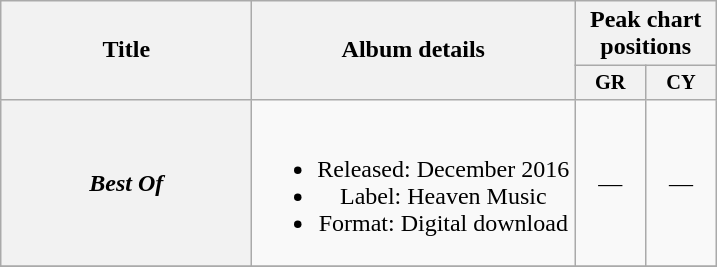<table class="wikitable plainrowheaders" style="text-align:center;">
<tr>
<th scope="col" rowspan="2" style="width:10em;">Title</th>
<th scope="col" rowspan="2">Album details</th>
<th scope="col" colspan="2">Peak chart positions</th>
</tr>
<tr>
<th scope="col" style="width:3em;font-size:85%;">GR</th>
<th scope="col" style="width:3em;font-size:85%;">CY</th>
</tr>
<tr>
<th scope="row"><em>Best Of</em></th>
<td><br><ul><li>Released: December 2016</li><li>Label: Heaven Music</li><li>Format: Digital download</li></ul></td>
<td>—</td>
<td>—</td>
</tr>
<tr>
</tr>
</table>
